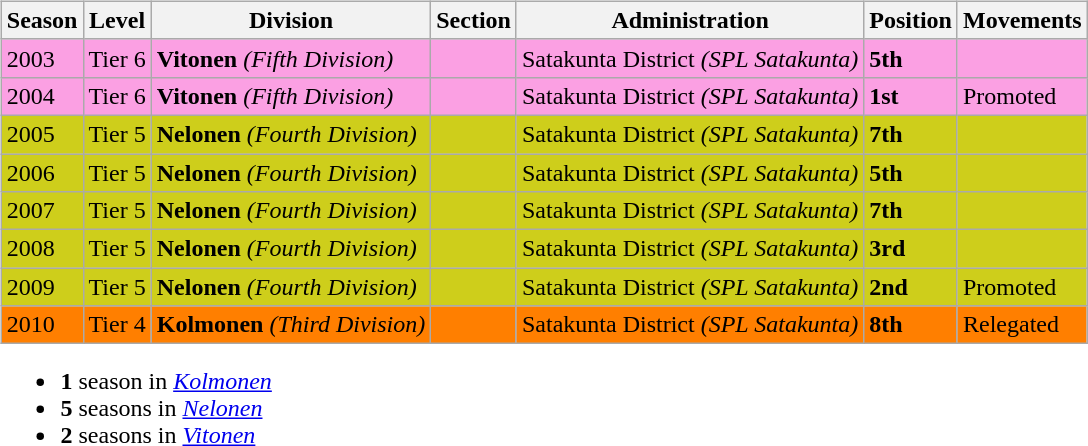<table>
<tr>
<td valign="top" width=0%><br><table class="wikitable">
<tr style="background:#f0f6fa;">
<th><strong>Season</strong></th>
<th><strong>Level</strong></th>
<th><strong>Division</strong></th>
<th><strong>Section</strong></th>
<th><strong>Administration</strong></th>
<th><strong>Position</strong></th>
<th><strong>Movements</strong></th>
</tr>
<tr>
<td style="background:#FBA0E3;">2003</td>
<td style="background:#FBA0E3;">Tier 6</td>
<td style="background:#FBA0E3;"><strong>Vitonen</strong> <em>(Fifth Division)</em></td>
<td style="background:#FBA0E3;"></td>
<td style="background:#FBA0E3;">Satakunta District <em>(SPL Satakunta)</em></td>
<td style="background:#FBA0E3;"><strong>5th</strong></td>
<td style="background:#FBA0E3;"></td>
</tr>
<tr>
<td style="background:#FBA0E3;">2004</td>
<td style="background:#FBA0E3;">Tier 6</td>
<td style="background:#FBA0E3;"><strong>Vitonen</strong> <em>(Fifth Division)</em></td>
<td style="background:#FBA0E3;"></td>
<td style="background:#FBA0E3;">Satakunta District <em>(SPL Satakunta)</em></td>
<td style="background:#FBA0E3;"><strong>1st</strong></td>
<td style="background:#FBA0E3;">Promoted</td>
</tr>
<tr>
<td style="background:#CECE1B;">2005</td>
<td style="background:#CECE1B;">Tier 5</td>
<td style="background:#CECE1B;"><strong>Nelonen</strong> <em>(Fourth Division)</em></td>
<td style="background:#CECE1B;"></td>
<td style="background:#CECE1B;">Satakunta District <em>(SPL Satakunta)</em></td>
<td style="background:#CECE1B;"><strong>7th</strong></td>
<td style="background:#CECE1B;"></td>
</tr>
<tr>
<td style="background:#CECE1B;">2006</td>
<td style="background:#CECE1B;">Tier 5</td>
<td style="background:#CECE1B;"><strong>Nelonen</strong> <em>(Fourth Division)</em></td>
<td style="background:#CECE1B;"></td>
<td style="background:#CECE1B;">Satakunta District <em>(SPL Satakunta)</em></td>
<td style="background:#CECE1B;"><strong>5th</strong></td>
<td style="background:#CECE1B;"></td>
</tr>
<tr>
<td style="background:#CECE1B;">2007</td>
<td style="background:#CECE1B;">Tier 5</td>
<td style="background:#CECE1B;"><strong>Nelonen</strong> <em>(Fourth Division)</em></td>
<td style="background:#CECE1B;"></td>
<td style="background:#CECE1B;">Satakunta District <em>(SPL Satakunta)</em></td>
<td style="background:#CECE1B;"><strong>7th</strong></td>
<td style="background:#CECE1B;"></td>
</tr>
<tr>
<td style="background:#CECE1B;">2008</td>
<td style="background:#CECE1B;">Tier 5</td>
<td style="background:#CECE1B;"><strong>Nelonen</strong> <em>(Fourth Division)</em></td>
<td style="background:#CECE1B;"></td>
<td style="background:#CECE1B;">Satakunta District <em>(SPL Satakunta)</em></td>
<td style="background:#CECE1B;"><strong>3rd</strong></td>
<td style="background:#CECE1B;"></td>
</tr>
<tr>
<td style="background:#CECE1B;">2009</td>
<td style="background:#CECE1B;">Tier 5</td>
<td style="background:#CECE1B;"><strong>Nelonen</strong> <em>(Fourth Division)</em></td>
<td style="background:#CECE1B;"></td>
<td style="background:#CECE1B;">Satakunta District <em>(SPL Satakunta)</em></td>
<td style="background:#CECE1B;"><strong>2nd</strong></td>
<td style="background:#CECE1B;">Promoted</td>
</tr>
<tr>
<td style="background:#FF7F00;">2010</td>
<td style="background:#FF7F00;">Tier 4</td>
<td style="background:#FF7F00;"><strong>Kolmonen</strong> <em>(Third Division)</em></td>
<td style="background:#FF7F00;"></td>
<td style="background:#FF7F00;">Satakunta District <em>(SPL Satakunta)</em></td>
<td style="background:#FF7F00;"><strong>8th</strong></td>
<td style="background:#FF7F00;">Relegated</td>
</tr>
</table>
<ul><li><strong>1</strong> season in <em><a href='#'>Kolmonen</a></em></li><li><strong>5</strong> seasons in <em><a href='#'>Nelonen</a></em></li><li><strong>2</strong> seasons in <em><a href='#'>Vitonen</a></em></li></ul></td>
</tr>
</table>
